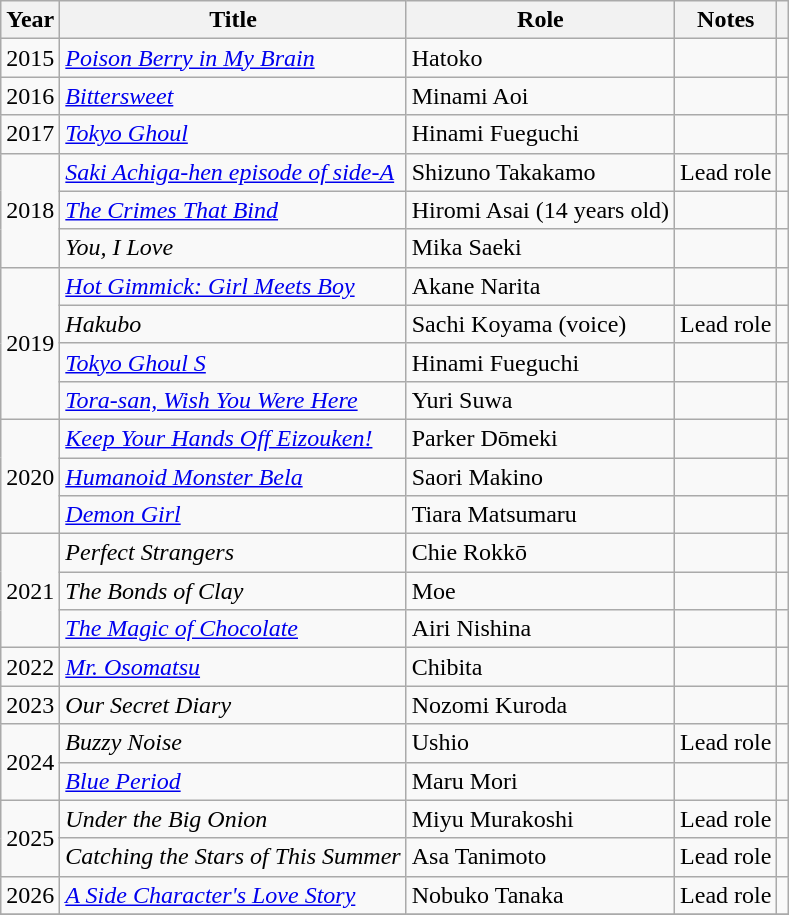<table class="wikitable sortable">
<tr>
<th>Year</th>
<th>Title</th>
<th>Role</th>
<th class="unsortable">Notes</th>
<th class="unsortable"></th>
</tr>
<tr>
<td>2015</td>
<td><em> <a href='#'>Poison Berry in My Brain</a></em></td>
<td>Hatoko</td>
<td></td>
<td></td>
</tr>
<tr>
<td>2016</td>
<td><em><a href='#'>Bittersweet</a></em></td>
<td>Minami Aoi</td>
<td></td>
<td></td>
</tr>
<tr>
<td>2017</td>
<td><em><a href='#'>Tokyo Ghoul</a></em></td>
<td>Hinami Fueguchi</td>
<td></td>
<td></td>
</tr>
<tr>
<td rowspan="3">2018</td>
<td><em><a href='#'>Saki Achiga-hen episode of side-A</a></em></td>
<td>Shizuno Takakamo</td>
<td>Lead role</td>
<td></td>
</tr>
<tr>
<td><em><a href='#'>The Crimes That Bind</a></em></td>
<td>Hiromi Asai (14 years old)</td>
<td></td>
<td></td>
</tr>
<tr>
<td><em>You, I Love</em></td>
<td>Mika Saeki</td>
<td></td>
<td></td>
</tr>
<tr>
<td rowspan="4">2019</td>
<td><em><a href='#'>Hot Gimmick: Girl Meets Boy</a></em></td>
<td>Akane Narita</td>
<td></td>
<td></td>
</tr>
<tr>
<td><em>Hakubo</em></td>
<td>Sachi Koyama (voice)</td>
<td>Lead role</td>
<td></td>
</tr>
<tr>
<td><em><a href='#'>Tokyo Ghoul S</a></em></td>
<td>Hinami Fueguchi</td>
<td></td>
<td></td>
</tr>
<tr>
<td><em><a href='#'>Tora-san, Wish You Were Here</a></em></td>
<td>Yuri Suwa</td>
<td></td>
<td></td>
</tr>
<tr>
<td rowspan="3">2020</td>
<td><em><a href='#'>Keep Your Hands Off Eizouken!</a></em></td>
<td>Parker Dōmeki</td>
<td></td>
<td></td>
</tr>
<tr>
<td><em><a href='#'>Humanoid Monster Bela</a></em></td>
<td>Saori Makino</td>
<td></td>
<td></td>
</tr>
<tr>
<td><em><a href='#'>Demon Girl</a></em></td>
<td>Tiara Matsumaru</td>
<td></td>
<td></td>
</tr>
<tr>
<td rowspan="3">2021</td>
<td><em>Perfect Strangers</em></td>
<td>Chie Rokkō</td>
<td></td>
<td></td>
</tr>
<tr>
<td><em>The Bonds of Clay</em></td>
<td>Moe</td>
<td></td>
<td></td>
</tr>
<tr>
<td><em><a href='#'>The Magic of Chocolate</a></em></td>
<td>Airi Nishina</td>
<td></td>
<td></td>
</tr>
<tr>
<td rowspan="1">2022</td>
<td><em><a href='#'>Mr. Osomatsu</a></em></td>
<td>Chibita</td>
<td></td>
<td></td>
</tr>
<tr>
<td>2023</td>
<td><em>Our Secret Diary</em></td>
<td>Nozomi Kuroda</td>
<td></td>
<td></td>
</tr>
<tr>
<td rowspan="2">2024</td>
<td><em>Buzzy Noise</em></td>
<td>Ushio</td>
<td>Lead role</td>
<td></td>
</tr>
<tr>
<td><em><a href='#'>Blue Period</a></em></td>
<td>Maru Mori</td>
<td></td>
<td></td>
</tr>
<tr>
<td rowspan="2">2025</td>
<td><em>Under the Big Onion</em></td>
<td>Miyu Murakoshi</td>
<td>Lead role</td>
<td></td>
</tr>
<tr>
<td><em>Catching the Stars of This Summer</em></td>
<td>Asa Tanimoto</td>
<td>Lead role</td>
<td></td>
</tr>
<tr>
<td>2026</td>
<td><em><a href='#'>A Side Character's Love Story</a></em></td>
<td>Nobuko Tanaka</td>
<td>Lead role</td>
<td></td>
</tr>
<tr>
</tr>
</table>
